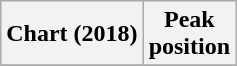<table class="wikitable plainrowheaders" style="text-align:center">
<tr>
<th>Chart (2018)</th>
<th>Peak<br>position</th>
</tr>
<tr>
</tr>
</table>
